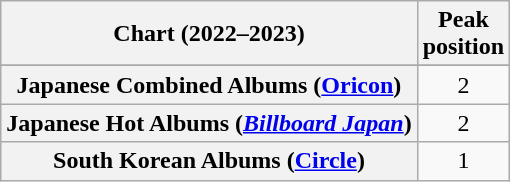<table class="wikitable sortable plainrowheaders" style="text-align:center">
<tr>
<th scope="col">Chart (2022–2023)</th>
<th scope="col">Peak<br>position</th>
</tr>
<tr>
</tr>
<tr>
</tr>
<tr>
<th scope="row">Japanese Combined Albums (<a href='#'>Oricon</a>)</th>
<td>2</td>
</tr>
<tr>
<th scope="row">Japanese Hot Albums (<em><a href='#'>Billboard Japan</a></em>)</th>
<td>2</td>
</tr>
<tr>
<th scope="row">South Korean Albums (<a href='#'>Circle</a>)</th>
<td>1</td>
</tr>
</table>
